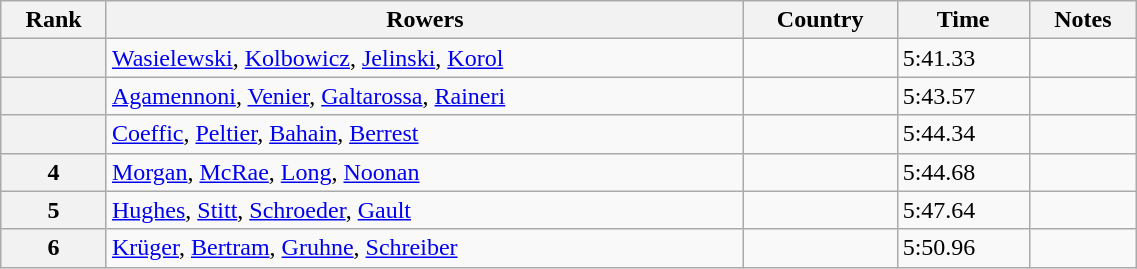<table class="wikitable sortable" width=60%>
<tr>
<th>Rank</th>
<th>Rowers</th>
<th>Country</th>
<th>Time</th>
<th>Notes</th>
</tr>
<tr>
<th></th>
<td><a href='#'>Wasielewski</a>, <a href='#'>Kolbowicz</a>, <a href='#'>Jelinski</a>, <a href='#'>Korol</a></td>
<td></td>
<td>5:41.33</td>
<td></td>
</tr>
<tr>
<th></th>
<td><a href='#'>Agamennoni</a>, <a href='#'>Venier</a>, <a href='#'>Galtarossa</a>, <a href='#'>Raineri</a></td>
<td></td>
<td>5:43.57</td>
<td></td>
</tr>
<tr>
<th></th>
<td><a href='#'>Coeffic</a>, <a href='#'>Peltier</a>, <a href='#'>Bahain</a>, <a href='#'>Berrest</a></td>
<td></td>
<td>5:44.34</td>
<td></td>
</tr>
<tr>
<th>4</th>
<td><a href='#'>Morgan</a>, <a href='#'>McRae</a>, <a href='#'>Long</a>,  <a href='#'>Noonan</a></td>
<td></td>
<td>5:44.68</td>
<td></td>
</tr>
<tr>
<th>5</th>
<td><a href='#'>Hughes</a>, <a href='#'>Stitt</a>, <a href='#'>Schroeder</a>, <a href='#'>Gault</a></td>
<td></td>
<td>5:47.64</td>
<td></td>
</tr>
<tr>
<th>6</th>
<td><a href='#'>Krüger</a>, <a href='#'>Bertram</a>, <a href='#'>Gruhne</a>,  <a href='#'>Schreiber</a></td>
<td></td>
<td>5:50.96</td>
<td></td>
</tr>
</table>
